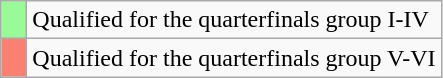<table class="wikitable">
<tr>
<td width=10px bgcolor="#98fb98"></td>
<td>Qualified for the quarterfinals group I-IV</td>
</tr>
<tr>
<td width=10px bgcolor="salmon"></td>
<td>Qualified for the quarterfinals group V-VI</td>
</tr>
</table>
